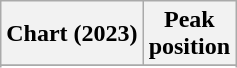<table class="wikitable sortable plainrowheaders" style="text-align:center">
<tr>
<th scope="col">Chart (2023)</th>
<th scope="col">Peak<br>position</th>
</tr>
<tr>
</tr>
<tr>
</tr>
<tr>
</tr>
</table>
